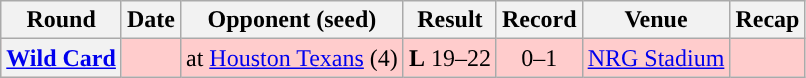<table class="wikitable" style="text-align:center">
<tr>
<th>Round</th>
<th>Date</th>
<th>Opponent (seed)</th>
<th>Result</th>
<th>Record</th>
<th>Venue</th>
<th>Recap</th>
</tr>
<tr style="background:#fcc">
<th><a href='#'>Wild Card</a></th>
<td></td>
<td>at <a href='#'>Houston Texans</a> (4)</td>
<td><strong>L</strong> 19–22 </td>
<td>0–1</td>
<td><a href='#'>NRG Stadium</a></td>
<td></td>
</tr>
</table>
